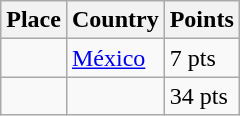<table class=wikitable>
<tr>
<th>Place</th>
<th>Country</th>
<th>Points</th>
</tr>
<tr>
<td align=center></td>
<td> <a href='#'>México</a></td>
<td>7 pts</td>
</tr>
<tr>
<td align=center></td>
<td></td>
<td>34 pts</td>
</tr>
</table>
